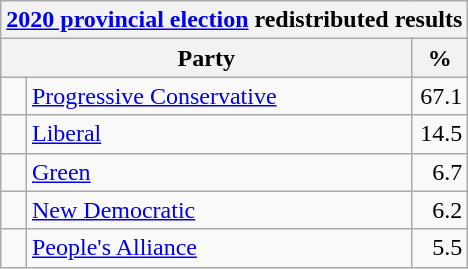<table class="wikitable">
<tr>
<th colspan="4"><a href='#'>2020 provincial election</a> redistributed results</th>
</tr>
<tr>
<th bgcolor="#DDDDFF" width="130px" colspan="2">Party</th>
<th bgcolor="#DDDDFF" width="30px">%</th>
</tr>
<tr>
<td> </td>
<td><a href='#'>Progressive Conservative</a></td>
<td align=right>67.1</td>
</tr>
<tr>
<td> </td>
<td><a href='#'>Liberal</a></td>
<td align=right>14.5</td>
</tr>
<tr>
<td> </td>
<td><a href='#'>Green</a></td>
<td align=right>6.7</td>
</tr>
<tr>
<td> </td>
<td><a href='#'>New Democratic</a></td>
<td align=right>6.2</td>
</tr>
<tr>
<td> </td>
<td><a href='#'>People's Alliance</a></td>
<td align=right>5.5</td>
</tr>
</table>
